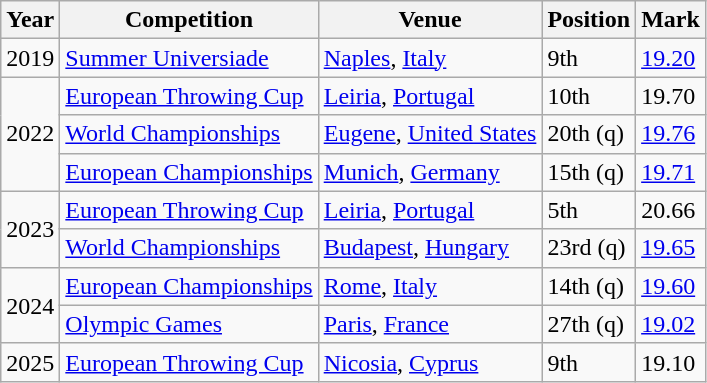<table class="wikitable">
<tr>
<th>Year</th>
<th>Competition</th>
<th>Venue</th>
<th>Position</th>
<th>Mark</th>
</tr>
<tr>
<td>2019</td>
<td><a href='#'>Summer Universiade</a></td>
<td><a href='#'>Naples</a>, <a href='#'>Italy</a></td>
<td>9th</td>
<td><a href='#'>19.20</a></td>
</tr>
<tr>
<td rowspan="3">2022</td>
<td><a href='#'>European Throwing Cup</a></td>
<td><a href='#'>Leiria</a>, <a href='#'>Portugal</a></td>
<td>10th</td>
<td>19.70</td>
</tr>
<tr>
<td><a href='#'>World Championships</a></td>
<td><a href='#'>Eugene</a>, <a href='#'>United States</a></td>
<td>20th (q)</td>
<td><a href='#'>19.76</a></td>
</tr>
<tr>
<td><a href='#'>European Championships</a></td>
<td><a href='#'>Munich</a>, <a href='#'>Germany</a></td>
<td>15th (q)</td>
<td><a href='#'>19.71</a></td>
</tr>
<tr>
<td rowspan="2">2023</td>
<td><a href='#'>European Throwing Cup</a></td>
<td><a href='#'>Leiria</a>, <a href='#'>Portugal</a></td>
<td>5th</td>
<td>20.66</td>
</tr>
<tr>
<td><a href='#'>World Championships</a></td>
<td><a href='#'>Budapest</a>, <a href='#'>Hungary</a></td>
<td>23rd (q)</td>
<td><a href='#'>19.65</a></td>
</tr>
<tr>
<td rowspan="2">2024</td>
<td><a href='#'>European Championships</a></td>
<td><a href='#'>Rome</a>, <a href='#'>Italy</a></td>
<td>14th (q)</td>
<td><a href='#'>19.60</a></td>
</tr>
<tr>
<td><a href='#'>Olympic Games</a></td>
<td><a href='#'>Paris</a>, <a href='#'>France</a></td>
<td>27th (q)</td>
<td><a href='#'>19.02</a></td>
</tr>
<tr>
<td>2025</td>
<td><a href='#'>European Throwing Cup</a></td>
<td><a href='#'>Nicosia</a>, <a href='#'>Cyprus</a></td>
<td>9th</td>
<td>19.10</td>
</tr>
</table>
